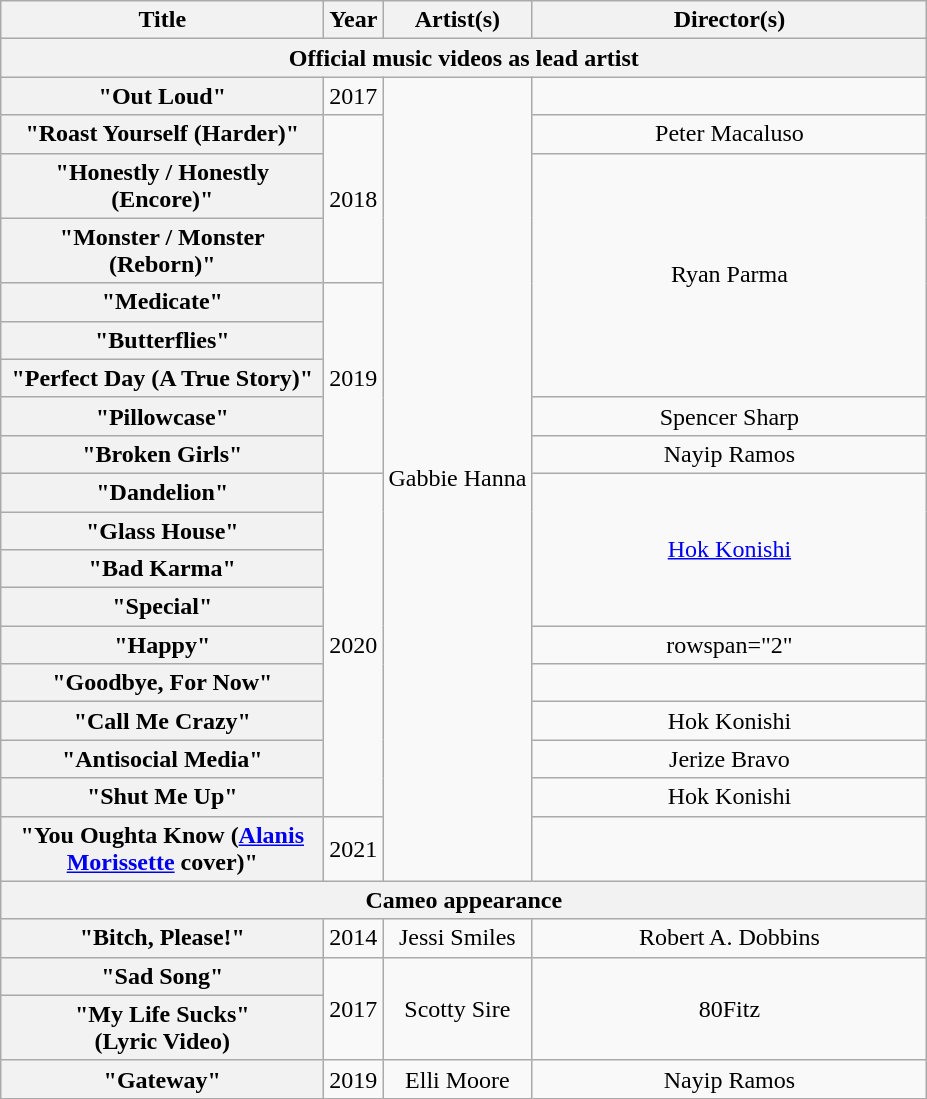<table class="wikitable plainrowheaders" style="text-align:center;">
<tr>
<th scope="col" style="width:13em;">Title</th>
<th scope="col">Year</th>
<th scope="col">Artist(s)</th>
<th scope="col" style="width:16em;">Director(s)</th>
</tr>
<tr>
<th scope="col" colspan="4">Official music videos as lead artist</th>
</tr>
<tr>
<th scope="row">"Out Loud"</th>
<td>2017</td>
<td rowspan="19">Gabbie Hanna</td>
<td></td>
</tr>
<tr>
<th scope="row">"Roast Yourself (Harder)"</th>
<td rowspan="3">2018</td>
<td>Peter Macaluso</td>
</tr>
<tr>
<th scope="row">"Honestly / Honestly (Encore)"</th>
<td rowspan="5">Ryan Parma</td>
</tr>
<tr>
<th scope="row">"Monster / Monster (Reborn)"</th>
</tr>
<tr>
<th scope="row">"Medicate"</th>
<td rowspan="5">2019</td>
</tr>
<tr>
<th scope="row">"Butterflies"</th>
</tr>
<tr>
<th scope="row">"Perfect Day (A True Story)"</th>
</tr>
<tr>
<th scope="row">"Pillowcase"</th>
<td>Spencer Sharp</td>
</tr>
<tr>
<th scope="row">"Broken Girls"</th>
<td>Nayip Ramos</td>
</tr>
<tr>
<th scope="row">"Dandelion"</th>
<td rowspan="9">2020</td>
<td rowspan="4"><a href='#'>Hok Konishi</a></td>
</tr>
<tr>
<th scope="row">"Glass House"</th>
</tr>
<tr>
<th scope="row">"Bad Karma"</th>
</tr>
<tr>
<th scope="row">"Special"</th>
</tr>
<tr>
<th scope="row">"Happy"</th>
<td>rowspan="2" </td>
</tr>
<tr>
<th scope="row">"Goodbye, For Now"</th>
</tr>
<tr>
<th scope="row">"Call Me Crazy"</th>
<td>Hok Konishi</td>
</tr>
<tr>
<th scope="row">"Antisocial Media"</th>
<td>Jerize Bravo</td>
</tr>
<tr>
<th scope="row">"Shut Me Up"</th>
<td>Hok Konishi</td>
</tr>
<tr>
<th scope="row">"You Oughta Know (<a href='#'>Alanis Morissette</a> cover)"</th>
<td>2021</td>
<td></td>
</tr>
<tr>
<th scope="col" colspan="4">Cameo appearance</th>
</tr>
<tr>
<th scope="row">"Bitch, Please!"</th>
<td>2014</td>
<td>Jessi Smiles</td>
<td>Robert A. Dobbins</td>
</tr>
<tr>
<th scope="row">"Sad Song"</th>
<td rowspan="2">2017</td>
<td rowspan="2">Scotty Sire</td>
<td rowspan="2">80Fitz</td>
</tr>
<tr>
<th scope="row">"My Life Sucks"<br><span>(Lyric Video)</span></th>
</tr>
<tr>
<th scope="row">"Gateway"</th>
<td>2019</td>
<td>Elli Moore</td>
<td>Nayip Ramos</td>
</tr>
</table>
